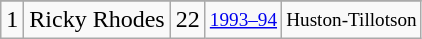<table class="wikitable">
<tr>
</tr>
<tr>
<td>1</td>
<td>Ricky Rhodes</td>
<td>22</td>
<td style="font-size:80%;"><a href='#'>1993–94</a></td>
<td style="font-size:80%;">Huston-Tillotson</td>
</tr>
</table>
